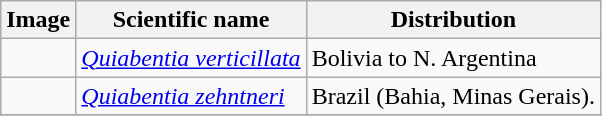<table class="wikitable sortable">
<tr>
<th>Image</th>
<th>Scientific name</th>
<th>Distribution</th>
</tr>
<tr>
<td></td>
<td><em><a href='#'>Quiabentia verticillata</a></em> </td>
<td>Bolivia to N. Argentina</td>
</tr>
<tr>
<td></td>
<td><em><a href='#'>Quiabentia zehntneri </a></em> </td>
<td>Brazil (Bahia, Minas Gerais).</td>
</tr>
<tr>
</tr>
</table>
